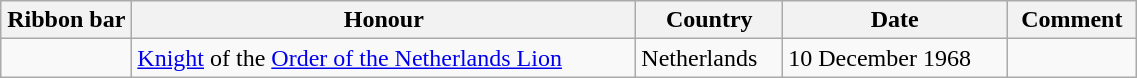<table class="wikitable" style="width:60%;">
<tr>
<th style="width:80px;">Ribbon bar</th>
<th>Honour</th>
<th>Country</th>
<th>Date</th>
<th>Comment</th>
</tr>
<tr>
<td></td>
<td><a href='#'>Knight</a> of the <a href='#'>Order of the Netherlands Lion</a></td>
<td>Netherlands</td>
<td>10 December 1968</td>
<td></td>
</tr>
</table>
